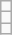<table class="wikitable">
<tr>
<td></td>
</tr>
<tr>
<td></td>
</tr>
<tr>
<td></td>
</tr>
</table>
